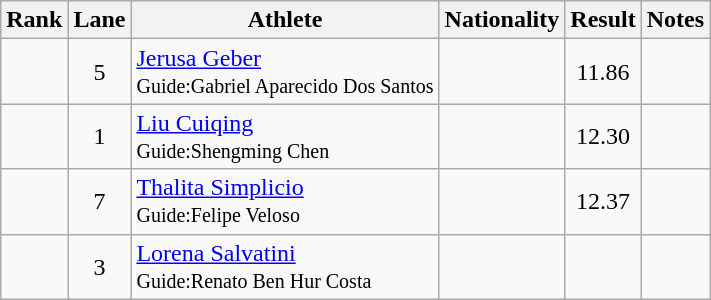<table class="wikitable sortable" style="text-align:center">
<tr>
<th>Rank</th>
<th>Lane</th>
<th>Athlete</th>
<th>Nationality</th>
<th>Result</th>
<th>Notes</th>
</tr>
<tr>
<td></td>
<td>5</td>
<td align=left><a href='#'>Jerusa Geber</a> <br><small>Guide:Gabriel Aparecido Dos Santos</small></td>
<td align=left></td>
<td>11.86</td>
<td></td>
</tr>
<tr>
<td></td>
<td>1</td>
<td align=left><a href='#'>Liu Cuiqing</a> <br><small>Guide:Shengming Chen</small></td>
<td align=left></td>
<td>12.30</td>
<td></td>
</tr>
<tr>
<td></td>
<td>7</td>
<td align=left><a href='#'>Thalita Simplicio</a> <br><small>Guide:Felipe  Veloso</small></td>
<td align=left></td>
<td>12.37</td>
<td></td>
</tr>
<tr>
<td></td>
<td>3</td>
<td align=left><a href='#'>Lorena  Salvatini</a> <br><small>Guide:Renato Ben Hur Costa</small></td>
<td align=left></td>
<td></td>
<td></td>
</tr>
</table>
